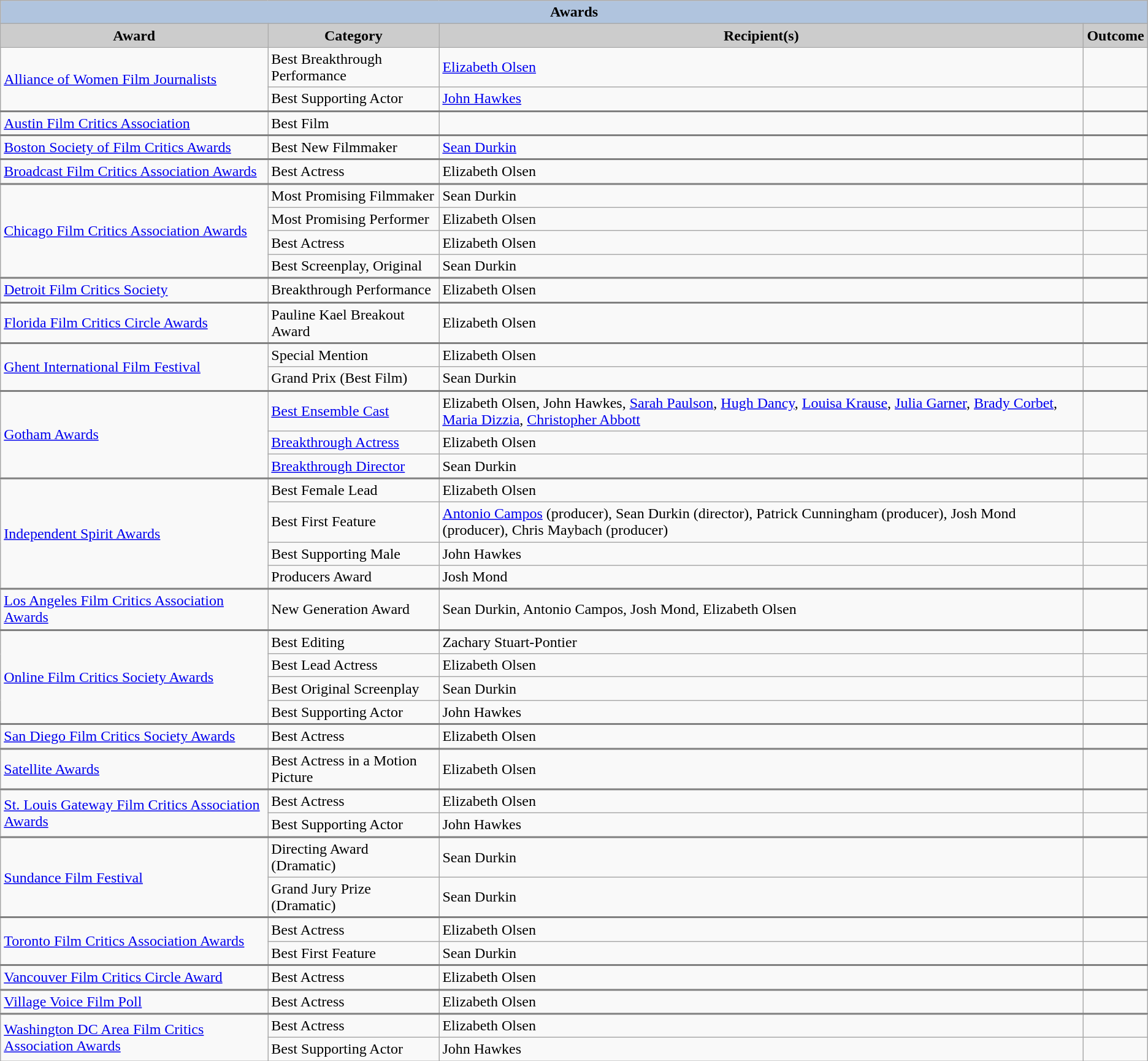<table class="wikitable sortable">
<tr style="text-align:center;">
<th colspan=4 style="background:#B0C4DE;">Awards</th>
</tr>
<tr style="text-align:center;">
<th style="background:#ccc;">Award</th>
<th style="background:#ccc;">Category</th>
<th style="background:#ccc;">Recipient(s)</th>
<th style="background:#ccc;">Outcome</th>
</tr>
<tr>
<td rowspan="2"><a href='#'>Alliance of Women Film Journalists</a></td>
<td>Best Breakthrough Performance</td>
<td><a href='#'>Elizabeth Olsen</a></td>
<td></td>
</tr>
<tr>
<td>Best Supporting Actor</td>
<td><a href='#'>John Hawkes</a></td>
<td></td>
</tr>
<tr style="border-top:2px solid gray;">
<td><a href='#'>Austin Film Critics Association</a></td>
<td>Best Film</td>
<td></td>
<td></td>
</tr>
<tr style="border-top:2px solid gray;">
<td><a href='#'>Boston Society of Film Critics Awards</a></td>
<td>Best New Filmmaker</td>
<td><a href='#'>Sean Durkin</a></td>
<td></td>
</tr>
<tr style="border-top:2px solid gray;">
<td><a href='#'>Broadcast Film Critics Association Awards</a></td>
<td>Best Actress</td>
<td>Elizabeth Olsen</td>
<td></td>
</tr>
<tr style="border-top:2px solid gray;">
<td rowspan="4"><a href='#'>Chicago Film Critics Association Awards</a></td>
<td>Most Promising Filmmaker</td>
<td>Sean Durkin</td>
<td></td>
</tr>
<tr>
<td>Most Promising Performer</td>
<td>Elizabeth Olsen</td>
<td></td>
</tr>
<tr>
<td>Best Actress</td>
<td>Elizabeth Olsen</td>
<td></td>
</tr>
<tr>
<td>Best Screenplay, Original</td>
<td>Sean Durkin</td>
<td></td>
</tr>
<tr style="border-top:2px solid gray;">
<td><a href='#'>Detroit Film Critics Society</a></td>
<td>Breakthrough Performance</td>
<td>Elizabeth Olsen</td>
<td></td>
</tr>
<tr style="border-top:2px solid gray;">
<td><a href='#'>Florida Film Critics Circle Awards</a></td>
<td>Pauline Kael Breakout Award</td>
<td>Elizabeth Olsen</td>
<td></td>
</tr>
<tr style="border-top:2px solid gray;">
<td rowspan="2"><a href='#'>Ghent International Film Festival</a></td>
<td>Special Mention</td>
<td>Elizabeth Olsen</td>
<td></td>
</tr>
<tr>
<td>Grand Prix (Best Film)</td>
<td>Sean Durkin</td>
<td></td>
</tr>
<tr style="border-top:2px solid gray;">
<td rowspan="3"><a href='#'>Gotham Awards</a></td>
<td><a href='#'>Best Ensemble Cast</a></td>
<td>Elizabeth Olsen, John Hawkes, <a href='#'>Sarah Paulson</a>, <a href='#'>Hugh Dancy</a>, <a href='#'>Louisa Krause</a>, <a href='#'>Julia Garner</a>, <a href='#'>Brady Corbet</a>, <a href='#'>Maria Dizzia</a>, <a href='#'>Christopher Abbott</a></td>
<td></td>
</tr>
<tr>
<td><a href='#'>Breakthrough Actress</a></td>
<td>Elizabeth Olsen</td>
<td></td>
</tr>
<tr>
<td><a href='#'>Breakthrough Director</a></td>
<td>Sean Durkin</td>
<td></td>
</tr>
<tr style="border-top:2px solid gray;">
<td rowspan="4"><a href='#'>Independent Spirit Awards</a></td>
<td>Best Female Lead</td>
<td>Elizabeth Olsen</td>
<td></td>
</tr>
<tr>
<td>Best First Feature</td>
<td><a href='#'>Antonio Campos</a> (producer), Sean Durkin (director), Patrick Cunningham (producer), Josh Mond (producer), Chris Maybach (producer)</td>
<td></td>
</tr>
<tr>
<td>Best Supporting Male</td>
<td>John Hawkes</td>
<td></td>
</tr>
<tr>
<td>Producers Award</td>
<td>Josh Mond</td>
<td></td>
</tr>
<tr style="border-top:2px solid gray;">
<td><a href='#'>Los Angeles Film Critics Association Awards</a></td>
<td>New Generation Award</td>
<td>Sean Durkin, Antonio Campos, Josh Mond, Elizabeth Olsen</td>
<td></td>
</tr>
<tr style="border-top:2px solid gray;">
<td rowspan="4"><a href='#'>Online Film Critics Society Awards</a></td>
<td>Best Editing</td>
<td>Zachary Stuart-Pontier</td>
<td></td>
</tr>
<tr>
<td>Best Lead Actress</td>
<td>Elizabeth Olsen</td>
<td></td>
</tr>
<tr>
<td>Best Original Screenplay</td>
<td>Sean Durkin</td>
<td></td>
</tr>
<tr>
<td>Best Supporting Actor</td>
<td>John Hawkes</td>
<td></td>
</tr>
<tr style="border-top:2px solid gray;">
<td><a href='#'>San Diego Film Critics Society Awards</a></td>
<td>Best Actress</td>
<td>Elizabeth Olsen</td>
<td></td>
</tr>
<tr style="border-top:2px solid gray;">
<td><a href='#'>Satellite Awards</a></td>
<td>Best Actress in a Motion Picture</td>
<td>Elizabeth Olsen</td>
<td></td>
</tr>
<tr style="border-top:2px solid gray;">
<td rowspan="2"><a href='#'>St. Louis Gateway Film Critics Association Awards</a></td>
<td>Best Actress</td>
<td>Elizabeth Olsen</td>
<td></td>
</tr>
<tr>
<td>Best Supporting Actor</td>
<td>John Hawkes</td>
<td></td>
</tr>
<tr style="border-top:2px solid gray;">
<td rowspan="2"><a href='#'>Sundance Film Festival</a></td>
<td>Directing Award (Dramatic)</td>
<td>Sean Durkin</td>
<td></td>
</tr>
<tr>
<td>Grand Jury Prize (Dramatic)</td>
<td>Sean Durkin</td>
<td></td>
</tr>
<tr style="border-top:2px solid gray;">
<td rowspan="2"><a href='#'>Toronto Film Critics Association Awards</a></td>
<td>Best Actress</td>
<td>Elizabeth Olsen</td>
<td></td>
</tr>
<tr>
<td>Best First Feature</td>
<td>Sean Durkin</td>
<td></td>
</tr>
<tr style="border-top:2px solid gray;">
<td><a href='#'>Vancouver Film Critics Circle Award</a></td>
<td>Best Actress</td>
<td>Elizabeth Olsen</td>
<td></td>
</tr>
<tr style="border-top:2px solid gray;">
<td><a href='#'>Village Voice Film Poll</a></td>
<td>Best Actress</td>
<td>Elizabeth Olsen</td>
<td></td>
</tr>
<tr style="border-top:2px solid gray;">
<td rowspan="2"><a href='#'>Washington DC Area Film Critics Association Awards</a></td>
<td>Best Actress</td>
<td>Elizabeth Olsen</td>
<td></td>
</tr>
<tr>
<td>Best Supporting Actor</td>
<td>John Hawkes</td>
<td></td>
</tr>
</table>
